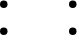<table border="0" cellpadding="2">
<tr valign="top">
<td><br><ul><li> <em></em></li><li></li></ul></td>
<td><br><ul><li></li><li></li></ul></td>
</tr>
</table>
